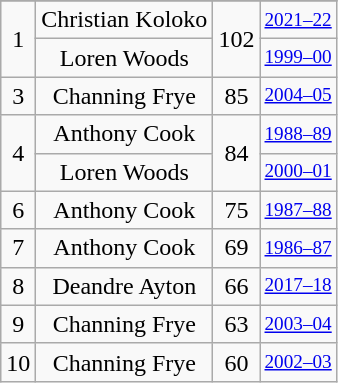<table class="wikitable" style="text-align: center;">
<tr>
</tr>
<tr>
<td rowspan=2>1</td>
<td>Christian Koloko</td>
<td rowspan=2>102</td>
<td style="font-size:80%;"><a href='#'>2021–22</a></td>
</tr>
<tr>
<td>Loren Woods</td>
<td style="font-size:80%;"><a href='#'>1999–00</a></td>
</tr>
<tr>
<td>3</td>
<td>Channing Frye</td>
<td>85</td>
<td style="font-size:80%;"><a href='#'>2004–05</a></td>
</tr>
<tr>
<td rowspan=2>4</td>
<td Anthony Cook (basketball)>Anthony Cook</td>
<td rowspan=2>84</td>
<td style="font-size:80%;"><a href='#'>1988–89</a></td>
</tr>
<tr>
<td>Loren Woods</td>
<td style="font-size:80%;"><a href='#'>2000–01</a></td>
</tr>
<tr>
<td>6</td>
<td>Anthony Cook</td>
<td>75</td>
<td style="font-size:80%;"><a href='#'>1987–88</a></td>
</tr>
<tr>
<td>7</td>
<td>Anthony Cook</td>
<td>69</td>
<td style="font-size:80%;"><a href='#'>1986–87</a></td>
</tr>
<tr>
<td>8</td>
<td>Deandre Ayton</td>
<td>66</td>
<td style="font-size:80%;"><a href='#'>2017–18</a></td>
</tr>
<tr>
<td>9</td>
<td>Channing Frye</td>
<td>63</td>
<td style="font-size:80%;"><a href='#'>2003–04</a></td>
</tr>
<tr>
<td>10</td>
<td>Channing Frye</td>
<td>60</td>
<td style="font-size:80%;"><a href='#'>2002–03</a></td>
</tr>
</table>
